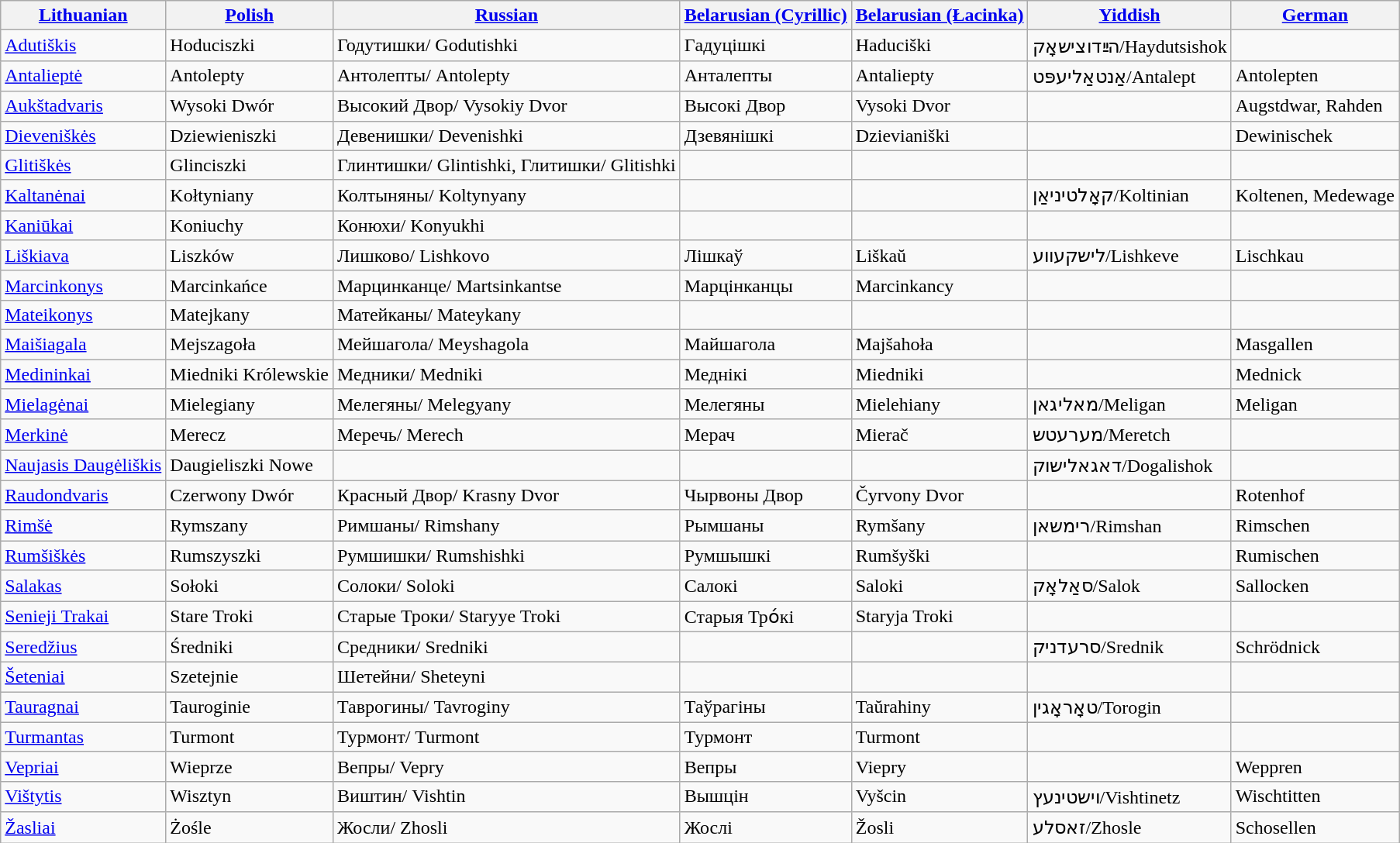<table class="sortable wikitable" border="1">
<tr>
<th><a href='#'>Lithuanian</a></th>
<th><a href='#'>Polish</a></th>
<th><a href='#'>Russian</a></th>
<th><a href='#'>Belarusian (Cyrillic)</a></th>
<th><a href='#'>Belarusian (Łacinka)</a></th>
<th><a href='#'>Yiddish</a></th>
<th><a href='#'>German</a></th>
</tr>
<tr>
<td><a href='#'>Adutiškis</a></td>
<td>Hoduciszki</td>
<td>Годутишки/ Godutishki</td>
<td>Гaдуцiшкi</td>
<td>Haduciški</td>
<td>הײַדוצישאָק/Haydutsishok</td>
<td></td>
</tr>
<tr>
<td><a href='#'>Antalieptė</a></td>
<td>Antolepty</td>
<td>Антолепты/ Antolepty</td>
<td>Антaлепты</td>
<td>Antaliepty</td>
<td>אַנטאַליעפּט/Antalept</td>
<td>Antolepten</td>
</tr>
<tr>
<td><a href='#'>Aukštadvaris</a></td>
<td>Wysoki Dwór</td>
<td>Высокий Двор/ Vysokiy Dvor</td>
<td>Высокі Двор</td>
<td>Vysoki Dvor</td>
<td></td>
<td>Augstdwar, Rahden</td>
</tr>
<tr>
<td><a href='#'>Dieveniškės</a></td>
<td>Dziewieniszki</td>
<td>Девенишки/ Devenishki</td>
<td>Дзевянішкі</td>
<td>Dzievianiški</td>
<td></td>
<td>Dewinischek</td>
</tr>
<tr>
<td><a href='#'>Glitiškės</a></td>
<td>Glinciszki</td>
<td>Глинтишки/ Glintishki, Глитишки/ Glitishki</td>
<td></td>
<td></td>
<td></td>
<td></td>
</tr>
<tr>
<td><a href='#'>Kaltanėnai</a></td>
<td>Kołtyniany</td>
<td>Колтыняны/ Koltynyany</td>
<td></td>
<td></td>
<td>קאָלטיניאַן/Koltinian</td>
<td>Koltenen, Medewage</td>
</tr>
<tr>
<td><a href='#'>Kaniūkai</a></td>
<td>Koniuchy</td>
<td>Конюхи/ Konyukhi</td>
<td></td>
<td></td>
<td></td>
<td></td>
</tr>
<tr>
<td><a href='#'>Liškiava</a></td>
<td>Liszków</td>
<td>Лишково/ Lishkovo</td>
<td>Лiшкaў</td>
<td>Liškaŭ</td>
<td>לישקעווע/Lishkeve</td>
<td>Lischkau</td>
</tr>
<tr>
<td><a href='#'>Marcinkonys</a></td>
<td>Marcinkańce</td>
<td>Марцинканце/ Martsinkantse</td>
<td>Марцінканцы</td>
<td>Marcinkancy</td>
<td></td>
<td></td>
</tr>
<tr>
<td><a href='#'>Mateikonys</a></td>
<td>Matejkany</td>
<td>Матейканы/ Mateykany</td>
<td></td>
<td></td>
<td></td>
<td></td>
</tr>
<tr>
<td><a href='#'>Maišiagala</a></td>
<td>Mejszagoła</td>
<td>Мейшагола/ Meyshagola</td>
<td>Майшагола</td>
<td>Majšahoła</td>
<td></td>
<td>Masgallen</td>
</tr>
<tr>
<td><a href='#'>Medininkai</a></td>
<td>Miedniki Królewskie</td>
<td>Медники/ Medniki</td>
<td>Меднікі</td>
<td>Miedniki</td>
<td></td>
<td>Mednick</td>
</tr>
<tr>
<td><a href='#'>Mielagėnai</a></td>
<td>Mielegiany</td>
<td>Мелегяны/ Melegyany</td>
<td>Мелегяны</td>
<td>Mielehiany</td>
<td>מאליגאן/Meligan</td>
<td>Meligan</td>
</tr>
<tr>
<td><a href='#'>Merkinė</a></td>
<td>Merecz</td>
<td>Меречь/ Merech</td>
<td>Мерач</td>
<td>Mierač</td>
<td>מערעטש/Meretch</td>
<td></td>
</tr>
<tr>
<td><a href='#'>Naujasis Daugėliškis</a></td>
<td>Daugieliszki Nowe</td>
<td></td>
<td></td>
<td></td>
<td>דאגאלישוק/Dogalishok</td>
<td></td>
</tr>
<tr>
<td><a href='#'>Raudondvaris</a></td>
<td>Czerwony Dwór</td>
<td>Красный Двор/ Krasny Dvor</td>
<td>Чырвоны Двор</td>
<td>Čyrvony Dvor</td>
<td></td>
<td>Rotenhof</td>
</tr>
<tr>
<td><a href='#'>Rimšė</a></td>
<td>Rymszany</td>
<td>Римшаны/ Rimshany</td>
<td>Рымшаны</td>
<td>Rymšany</td>
<td>רימשאן/Rimshan</td>
<td>Rimschen</td>
</tr>
<tr>
<td><a href='#'>Rumšiškės</a></td>
<td>Rumszyszki</td>
<td>Румшишки/ Rumshishki</td>
<td>Румшышкі</td>
<td>Rumšyški</td>
<td></td>
<td>Rumischen</td>
</tr>
<tr>
<td><a href='#'>Salakas</a></td>
<td>Sołoki</td>
<td>Солоки/ Soloki</td>
<td>Сaлокi</td>
<td>Saloki</td>
<td>סאַלאָק/Salok</td>
<td>Sallocken</td>
</tr>
<tr>
<td><a href='#'>Senieji Trakai</a></td>
<td>Stare Troki</td>
<td>Старые Троки/ Staryye Troki</td>
<td>Старыя Тро́кі</td>
<td>Staryja Troki</td>
<td></td>
<td></td>
</tr>
<tr>
<td><a href='#'>Seredžius</a></td>
<td>Średniki</td>
<td>Средники/ Sredniki</td>
<td></td>
<td></td>
<td>סרעדניק/Srednik</td>
<td>Schrödnick</td>
</tr>
<tr>
<td><a href='#'>Šeteniai</a></td>
<td>Szetejnie</td>
<td>Шетейни/ Sheteyni</td>
<td></td>
<td></td>
<td></td>
<td></td>
</tr>
<tr>
<td><a href='#'>Tauragnai</a></td>
<td>Tauroginie</td>
<td>Таврогины/ Tavroginy</td>
<td>Таўрaгiны</td>
<td>Taŭrahiny</td>
<td>טאָראָגין/Torogin</td>
<td></td>
</tr>
<tr>
<td><a href='#'>Turmantas</a></td>
<td>Turmont</td>
<td>Турмонт/ Turmont</td>
<td>Турмонт</td>
<td>Turmont</td>
<td></td>
<td></td>
</tr>
<tr>
<td><a href='#'>Vepriai</a></td>
<td>Wieprze</td>
<td>Вепры/ Vepry</td>
<td>Вепры</td>
<td>Viepry</td>
<td></td>
<td>Weppren</td>
</tr>
<tr>
<td><a href='#'>Vištytis</a></td>
<td>Wisztyn</td>
<td>Виштин/ Vishtin</td>
<td>Вышцін</td>
<td>Vyšcin</td>
<td>וישטינעץ/Vishtinetz</td>
<td>Wischtitten</td>
</tr>
<tr>
<td><a href='#'>Žasliai</a></td>
<td>Żośle</td>
<td>Жосли/ Zhosli</td>
<td>Жослi</td>
<td>Žosli</td>
<td>זאסלע/Zhosle</td>
<td>Schosellen</td>
</tr>
</table>
